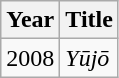<table class="wikitable">
<tr>
<th>Year</th>
<th>Title</th>
</tr>
<tr>
<td>2008</td>
<td><em>Yūjō</em></td>
</tr>
</table>
